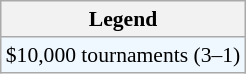<table class="wikitable" style="font-size:90%">
<tr>
<th>Legend</th>
</tr>
<tr style="background:#f0f8ff;">
<td>$10,000 tournaments (3–1)</td>
</tr>
</table>
